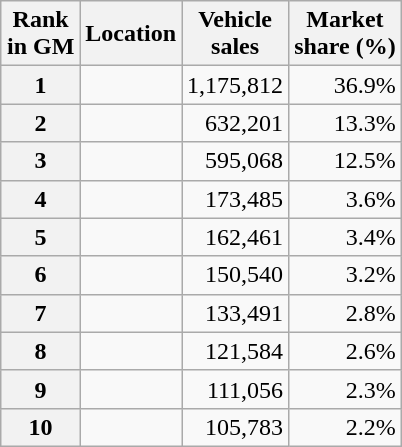<table class="wikitable" style="float:right;margin-left:20px">
<tr>
<th>Rank<br>in GM</th>
<th>Location</th>
<th>Vehicle<br>sales</th>
<th>Market<br>share (%)</th>
</tr>
<tr>
<th>1</th>
<td></td>
<td align=right>1,175,812</td>
<td align=right>36.9%</td>
</tr>
<tr>
<th>2</th>
<td></td>
<td align=right>632,201</td>
<td align=right>13.3%</td>
</tr>
<tr>
<th>3</th>
<td></td>
<td align=right>595,068</td>
<td align=right>12.5%</td>
</tr>
<tr>
<th>4</th>
<td></td>
<td align=right>173,485</td>
<td align=right>3.6%</td>
</tr>
<tr>
<th>5</th>
<td></td>
<td align=right>162,461</td>
<td align=right>3.4%</td>
</tr>
<tr>
<th>6</th>
<td></td>
<td align=right>150,540</td>
<td align=right>3.2%</td>
</tr>
<tr>
<th>7</th>
<td></td>
<td align=right>133,491</td>
<td align=right>2.8%</td>
</tr>
<tr>
<th>8</th>
<td></td>
<td align=right>121,584</td>
<td align=right>2.6%</td>
</tr>
<tr>
<th>9</th>
<td></td>
<td align=right>111,056</td>
<td align=right>2.3%</td>
</tr>
<tr>
<th>10</th>
<td></td>
<td align=right>105,783</td>
<td align=right>2.2%</td>
</tr>
</table>
